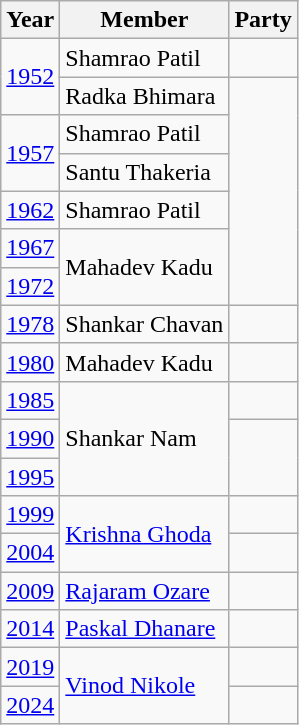<table class="wikitable">
<tr>
<th>Year</th>
<th>Member</th>
<th colspan="2">Party</th>
</tr>
<tr>
<td rowspan="2"><a href='#'>1952</a></td>
<td>Shamrao Patil</td>
<td></td>
</tr>
<tr>
<td>Radka Bhimara</td>
</tr>
<tr>
<td rowspan="2"><a href='#'>1957</a></td>
<td>Shamrao Patil</td>
</tr>
<tr>
<td>Santu Thakeria</td>
</tr>
<tr>
<td><a href='#'>1962</a></td>
<td>Shamrao Patil</td>
</tr>
<tr>
<td><a href='#'>1967</a></td>
<td rowspan="2">Mahadev Kadu</td>
</tr>
<tr>
<td><a href='#'>1972</a></td>
</tr>
<tr>
<td><a href='#'>1978</a></td>
<td>Shankar Chavan</td>
<td></td>
</tr>
<tr>
<td><a href='#'>1980</a></td>
<td>Mahadev Kadu</td>
<td></td>
</tr>
<tr>
<td><a href='#'>1985</a></td>
<td rowspan="3">Shankar Nam</td>
<td></td>
</tr>
<tr>
<td><a href='#'>1990</a></td>
</tr>
<tr>
<td><a href='#'>1995</a></td>
</tr>
<tr>
<td><a href='#'>1999</a></td>
<td rowspan="2"><a href='#'>Krishna Ghoda</a></td>
<td></td>
</tr>
<tr>
<td><a href='#'>2004</a></td>
</tr>
<tr>
<td><a href='#'>2009</a></td>
<td><a href='#'>Rajaram Ozare</a></td>
<td></td>
</tr>
<tr>
<td><a href='#'>2014</a></td>
<td><a href='#'>Paskal Dhanare</a></td>
<td></td>
</tr>
<tr>
<td><a href='#'>2019</a></td>
<td rowspan="2"><a href='#'>Vinod Nikole</a></td>
<td></td>
</tr>
<tr>
<td><a href='#'>2024</a></td>
</tr>
</table>
